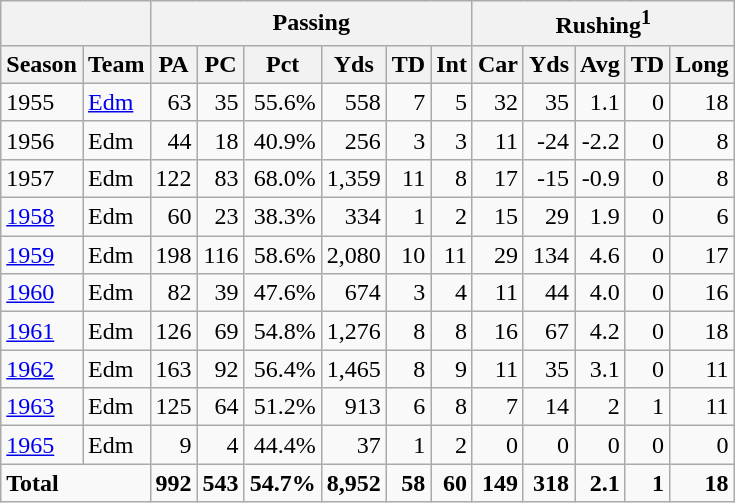<table class="wikitable">
<tr>
<th colspan="2"></th>
<th colspan="6">Passing</th>
<th colspan="5">Rushing<sup>1</sup></th>
</tr>
<tr>
<th>Season</th>
<th>Team</th>
<th>PA</th>
<th>PC</th>
<th>Pct</th>
<th>Yds</th>
<th>TD</th>
<th>Int</th>
<th>Car</th>
<th>Yds</th>
<th>Avg</th>
<th>TD</th>
<th>Long</th>
</tr>
<tr>
<td>1955</td>
<td><a href='#'>Edm</a></td>
<td align="right">63</td>
<td align="right">35</td>
<td align="right">55.6%</td>
<td align="right">558</td>
<td align="right">7</td>
<td align="right">5</td>
<td align="right">32</td>
<td align="right">35</td>
<td align="right">1.1</td>
<td align="right">0</td>
<td align="right">18</td>
</tr>
<tr>
<td>1956</td>
<td>Edm</td>
<td align="right">44</td>
<td align="right">18</td>
<td align="right">40.9%</td>
<td align="right">256</td>
<td align="right">3</td>
<td align="right">3</td>
<td align="right">11</td>
<td align="right">-24</td>
<td align="right">-2.2</td>
<td align="right">0</td>
<td align="right">8</td>
</tr>
<tr>
<td>1957</td>
<td>Edm</td>
<td align="right">122</td>
<td align="right">83</td>
<td align="right">68.0%</td>
<td align="right">1,359</td>
<td align="right">11</td>
<td align="right">8</td>
<td align="right">17</td>
<td align="right">-15</td>
<td align="right">-0.9</td>
<td align="right">0</td>
<td align="right">8</td>
</tr>
<tr>
<td><a href='#'>1958</a></td>
<td>Edm</td>
<td align="right">60</td>
<td align="right">23</td>
<td align="right">38.3%</td>
<td align="right">334</td>
<td align="right">1</td>
<td align="right">2</td>
<td align="right">15</td>
<td align="right">29</td>
<td align="right">1.9</td>
<td align="right">0</td>
<td align="right">6</td>
</tr>
<tr>
<td><a href='#'>1959</a></td>
<td>Edm</td>
<td align="right">198</td>
<td align="right">116</td>
<td align="right">58.6%</td>
<td align="right">2,080</td>
<td align="right">10</td>
<td align="right">11</td>
<td align="right">29</td>
<td align="right">134</td>
<td align="right">4.6</td>
<td align="right">0</td>
<td align="right">17</td>
</tr>
<tr>
<td><a href='#'>1960</a></td>
<td>Edm</td>
<td align="right">82</td>
<td align="right">39</td>
<td align="right">47.6%</td>
<td align="right">674</td>
<td align="right">3</td>
<td align="right">4</td>
<td align="right">11</td>
<td align="right">44</td>
<td align="right">4.0</td>
<td align="right">0</td>
<td align="right">16</td>
</tr>
<tr>
<td><a href='#'>1961</a></td>
<td>Edm</td>
<td align="right">126</td>
<td align="right">69</td>
<td align="right">54.8%</td>
<td align="right">1,276</td>
<td align="right">8</td>
<td align="right">8</td>
<td align="right">16</td>
<td align="right">67</td>
<td align="right">4.2</td>
<td align="right">0</td>
<td align="right">18</td>
</tr>
<tr>
<td><a href='#'>1962</a></td>
<td>Edm</td>
<td align="right">163</td>
<td align="right">92</td>
<td align="right">56.4%</td>
<td align="right">1,465</td>
<td align="right">8</td>
<td align="right">9</td>
<td align="right">11</td>
<td align="right">35</td>
<td align="right">3.1</td>
<td align="right">0</td>
<td align="right">11</td>
</tr>
<tr>
<td><a href='#'>1963</a></td>
<td>Edm</td>
<td align="right">125</td>
<td align="right">64</td>
<td align="right">51.2%</td>
<td align="right">913</td>
<td align="right">6</td>
<td align="right">8</td>
<td align="right">7</td>
<td align="right">14</td>
<td align="right">2</td>
<td align="right">1</td>
<td align="right">11</td>
</tr>
<tr>
<td><a href='#'>1965</a></td>
<td>Edm</td>
<td align="right">9</td>
<td align="right">4</td>
<td align="right">44.4%</td>
<td align="right">37</td>
<td align="right">1</td>
<td align="right">2</td>
<td align="right">0</td>
<td align="right">0</td>
<td align="right">0</td>
<td align="right">0</td>
<td align="right">0</td>
</tr>
<tr>
<td colspan="2"><strong>Total</strong></td>
<td align="right"><strong>992</strong></td>
<td align="right"><strong>543</strong></td>
<td align="right"><strong>54.7%</strong></td>
<td align="right"><strong>8,952</strong></td>
<td align="right"><strong>58</strong></td>
<td align="right"><strong>60</strong></td>
<td align="right"><strong>149</strong></td>
<td align="right"><strong>318</strong></td>
<td align="right"><strong>2.1</strong></td>
<td align="right"><strong>1</strong></td>
<td align="right"><strong>18</strong></td>
</tr>
</table>
